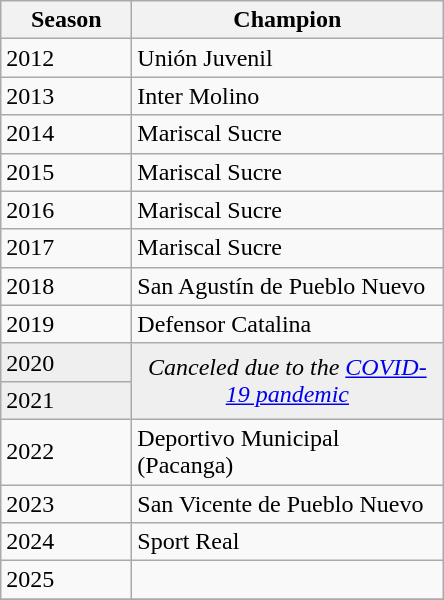<table class="wikitable sortable">
<tr>
<th width=80px>Season</th>
<th width=200px>Champion</th>
</tr>
<tr>
<td>2012</td>
<td>Unión Juvenil</td>
</tr>
<tr>
<td>2013</td>
<td>Inter Molino</td>
</tr>
<tr>
<td>2014</td>
<td>Mariscal Sucre</td>
</tr>
<tr>
<td>2015</td>
<td>Mariscal Sucre</td>
</tr>
<tr>
<td>2016</td>
<td>Mariscal Sucre</td>
</tr>
<tr>
<td>2017</td>
<td>Mariscal Sucre</td>
</tr>
<tr>
<td>2018</td>
<td>San Agustín de Pueblo Nuevo</td>
</tr>
<tr>
<td>2019</td>
<td>Defensor Catalina</td>
</tr>
<tr bgcolor=#efefef>
<td>2020</td>
<td rowspan=2 colspan="1" align=center><em>Canceled due to the <a href='#'>COVID-19 pandemic</a></em></td>
</tr>
<tr bgcolor=#efefef>
<td>2021</td>
</tr>
<tr>
<td>2022</td>
<td>Deportivo Municipal (Pacanga)</td>
</tr>
<tr>
<td>2023</td>
<td>San Vicente de Pueblo Nuevo</td>
</tr>
<tr>
<td>2024</td>
<td>Sport Real</td>
</tr>
<tr>
<td>2025</td>
<td></td>
</tr>
<tr>
</tr>
</table>
